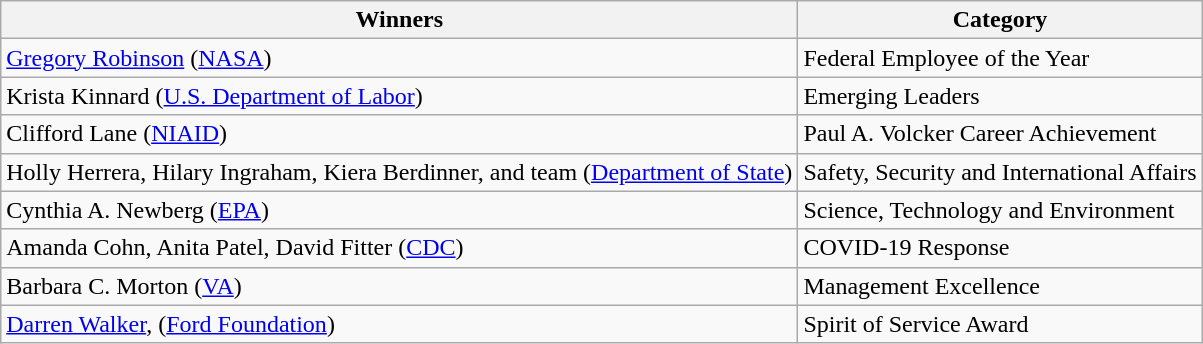<table class="wikitable sortable mw-collapsible">
<tr>
<th>Winners</th>
<th>Category</th>
</tr>
<tr>
<td><a href='#'>Gregory Robinson</a> (<a href='#'>NASA</a>)</td>
<td>Federal Employee of the Year</td>
</tr>
<tr>
<td>Krista Kinnard (<a href='#'>U.S. Department of Labor</a>)</td>
<td>Emerging Leaders</td>
</tr>
<tr>
<td>Clifford Lane (<a href='#'>NIAID</a>)</td>
<td>Paul A. Volcker Career Achievement</td>
</tr>
<tr>
<td>Holly Herrera, Hilary Ingraham, Kiera Berdinner, and team (<a href='#'>Department of State</a>)</td>
<td>Safety, Security and International Affairs</td>
</tr>
<tr>
<td>Cynthia A. Newberg (<a href='#'>EPA</a>)</td>
<td>Science, Technology and Environment</td>
</tr>
<tr>
<td>Amanda Cohn, Anita Patel, David Fitter (<a href='#'>CDC</a>)</td>
<td>COVID-19 Response</td>
</tr>
<tr>
<td>Barbara C. Morton (<a href='#'>VA</a>)</td>
<td>Management Excellence</td>
</tr>
<tr>
<td><a href='#'>Darren Walker</a>, (<a href='#'>Ford Foundation</a>)</td>
<td>Spirit of Service Award</td>
</tr>
</table>
